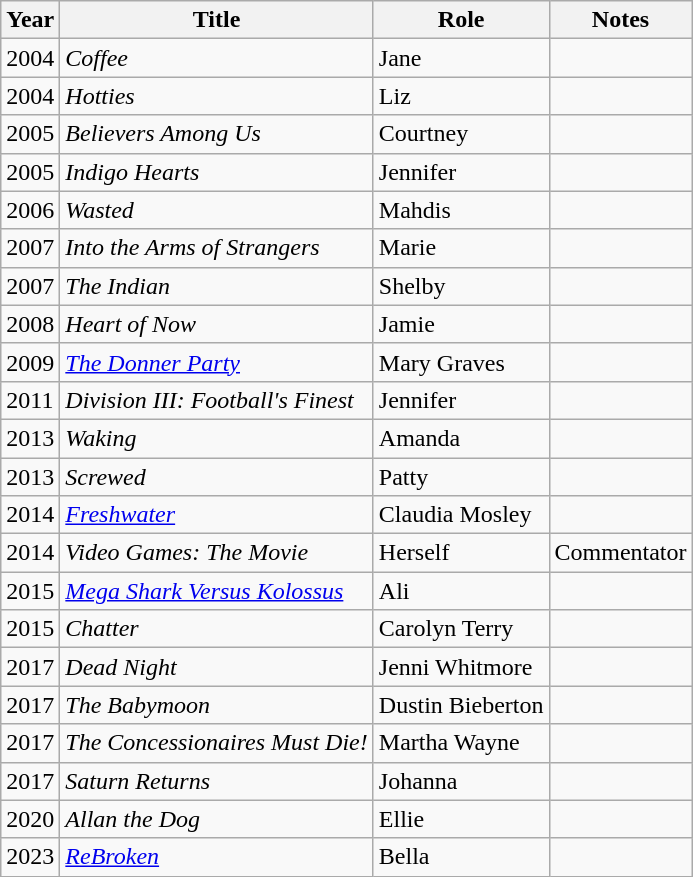<table class="wikitable sortable">
<tr>
<th scope="col">Year</th>
<th scope="col">Title</th>
<th scope="col">Role</th>
<th scope="col" class="unsortable">Notes</th>
</tr>
<tr>
<td>2004</td>
<td><em>Coffee</em></td>
<td>Jane</td>
<td></td>
</tr>
<tr>
<td>2004</td>
<td><em>Hotties</em></td>
<td>Liz</td>
<td></td>
</tr>
<tr>
<td>2005</td>
<td><em>Believers Among Us</em></td>
<td>Courtney</td>
<td></td>
</tr>
<tr>
<td>2005</td>
<td><em>Indigo Hearts</em></td>
<td>Jennifer</td>
<td></td>
</tr>
<tr>
<td>2006</td>
<td><em>Wasted</em></td>
<td>Mahdis</td>
<td></td>
</tr>
<tr>
<td>2007</td>
<td><em>Into the Arms of Strangers</em></td>
<td>Marie</td>
<td></td>
</tr>
<tr>
<td>2007</td>
<td><em>The Indian</em></td>
<td>Shelby</td>
<td></td>
</tr>
<tr>
<td>2008</td>
<td><em>Heart of Now</em></td>
<td>Jamie</td>
<td></td>
</tr>
<tr>
<td>2009</td>
<td><em><a href='#'>The Donner Party</a></em></td>
<td>Mary Graves</td>
<td></td>
</tr>
<tr>
<td>2011</td>
<td><em>Division III: Football's Finest</em></td>
<td>Jennifer</td>
<td></td>
</tr>
<tr>
<td>2013</td>
<td><em>Waking</em></td>
<td>Amanda</td>
<td></td>
</tr>
<tr>
<td>2013</td>
<td><em>Screwed</em></td>
<td>Patty</td>
<td></td>
</tr>
<tr>
<td>2014</td>
<td><em><a href='#'>Freshwater</a></em></td>
<td>Claudia Mosley</td>
<td></td>
</tr>
<tr>
<td>2014</td>
<td><em>Video Games: The Movie</em></td>
<td>Herself</td>
<td>Commentator</td>
</tr>
<tr>
<td>2015</td>
<td><em><a href='#'>Mega Shark Versus Kolossus</a></em></td>
<td>Ali</td>
<td></td>
</tr>
<tr>
<td>2015</td>
<td><em>Chatter</em></td>
<td>Carolyn Terry</td>
<td></td>
</tr>
<tr>
<td>2017</td>
<td><em>Dead Night</em></td>
<td>Jenni Whitmore</td>
<td></td>
</tr>
<tr>
<td>2017</td>
<td><em>The Babymoon</em></td>
<td>Dustin Bieberton</td>
<td></td>
</tr>
<tr>
<td>2017</td>
<td><em>The Concessionaires Must Die!</em></td>
<td>Martha Wayne</td>
<td></td>
</tr>
<tr>
<td>2017</td>
<td><em>Saturn Returns</em></td>
<td>Johanna</td>
<td></td>
</tr>
<tr>
<td>2020</td>
<td><em>Allan the Dog</em></td>
<td>Ellie</td>
<td></td>
</tr>
<tr>
<td>2023</td>
<td><em><a href='#'>ReBroken</a></em></td>
<td>Bella</td>
<td></td>
</tr>
</table>
